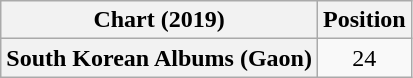<table class="wikitable plainrowheaders" style="text-align:center">
<tr>
<th scope="col">Chart (2019)</th>
<th scope="col">Position</th>
</tr>
<tr>
<th scope="row">South Korean Albums (Gaon)</th>
<td>24</td>
</tr>
</table>
